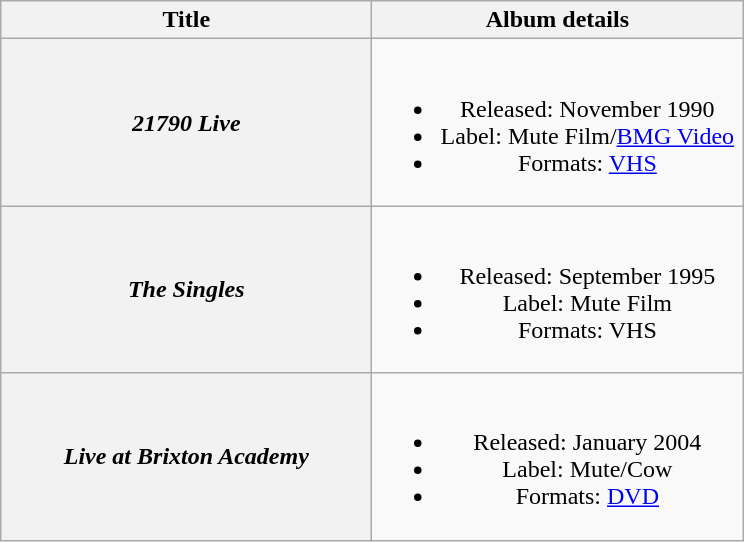<table class="wikitable plainrowheaders" style="text-align:center;">
<tr>
<th scope="col" style="width:15em;">Title</th>
<th scope="col" style="width:15em;">Album details</th>
</tr>
<tr>
<th scope="row"><em>21790 Live</em></th>
<td><br><ul><li>Released: November 1990</li><li>Label: Mute Film/<a href='#'>BMG Video</a></li><li>Formats: <a href='#'>VHS</a></li></ul></td>
</tr>
<tr>
<th scope="row"><em>The Singles</em></th>
<td><br><ul><li>Released: September 1995</li><li>Label: Mute Film</li><li>Formats: VHS</li></ul></td>
</tr>
<tr>
<th scope="row"><em>Live at Brixton Academy</em></th>
<td><br><ul><li>Released: January 2004</li><li>Label: Mute/Cow</li><li>Formats: <a href='#'>DVD</a></li></ul></td>
</tr>
</table>
